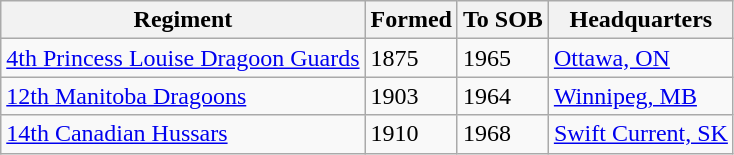<table class="wikitable">
<tr>
<th>Regiment</th>
<th>Formed</th>
<th>To SOB</th>
<th>Headquarters</th>
</tr>
<tr>
<td><a href='#'>4th Princess Louise Dragoon Guards</a></td>
<td>1875</td>
<td>1965</td>
<td><a href='#'>Ottawa, ON</a></td>
</tr>
<tr>
<td><a href='#'>12th Manitoba Dragoons</a></td>
<td>1903</td>
<td>1964</td>
<td><a href='#'>Winnipeg, MB</a></td>
</tr>
<tr>
<td><a href='#'>14th Canadian Hussars</a></td>
<td>1910</td>
<td>1968</td>
<td><a href='#'>Swift Current, SK</a></td>
</tr>
</table>
